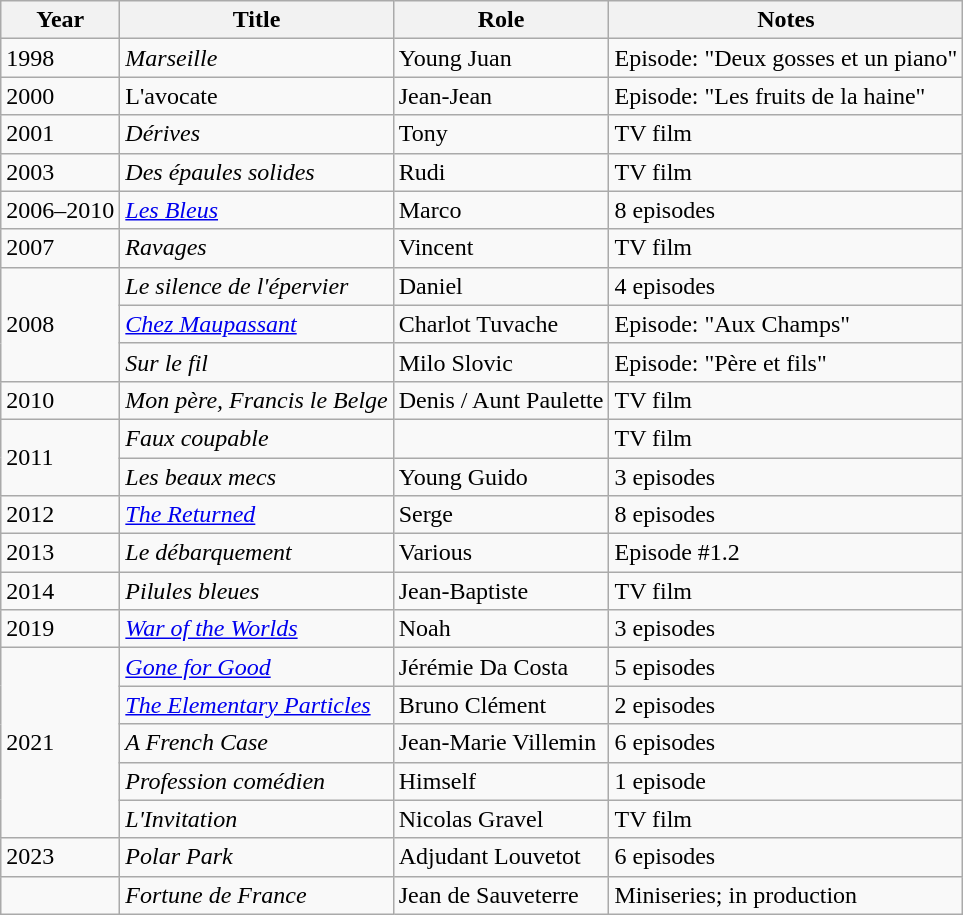<table class="wikitable sortable">
<tr>
<th>Year</th>
<th>Title</th>
<th>Role</th>
<th class="unsortable">Notes</th>
</tr>
<tr>
<td>1998</td>
<td><em>Marseille</em></td>
<td>Young Juan</td>
<td>Episode: "Deux gosses et un piano"</td>
</tr>
<tr>
<td>2000</td>
<td>L'avocate</td>
<td>Jean-Jean</td>
<td>Episode: "Les fruits de la haine"</td>
</tr>
<tr>
<td>2001</td>
<td><em>Dérives</em></td>
<td>Tony</td>
<td>TV film</td>
</tr>
<tr>
<td>2003</td>
<td><em>Des épaules solides</em></td>
<td>Rudi</td>
<td>TV film</td>
</tr>
<tr>
<td>2006–2010</td>
<td><em><a href='#'>Les Bleus</a></em></td>
<td>Marco</td>
<td>8 episodes</td>
</tr>
<tr>
<td>2007</td>
<td><em>Ravages</em></td>
<td>Vincent</td>
<td>TV film</td>
</tr>
<tr>
<td rowspan="3">2008</td>
<td><em>Le silence de l'épervier</em></td>
<td>Daniel</td>
<td>4 episodes</td>
</tr>
<tr>
<td><em><a href='#'>Chez Maupassant</a></em></td>
<td>Charlot Tuvache</td>
<td>Episode: "Aux Champs"</td>
</tr>
<tr>
<td><em>Sur le fil</em></td>
<td>Milo Slovic</td>
<td>Episode: "Père et fils"</td>
</tr>
<tr>
<td>2010</td>
<td><em>Mon père, Francis le Belge</em></td>
<td>Denis / Aunt Paulette</td>
<td>TV film</td>
</tr>
<tr>
<td rowspan="2">2011</td>
<td><em>Faux coupable</em></td>
<td></td>
<td>TV film</td>
</tr>
<tr>
<td><em>Les beaux mecs</em></td>
<td>Young Guido</td>
<td>3 episodes</td>
</tr>
<tr>
<td>2012</td>
<td><em><a href='#'>The Returned</a></em></td>
<td>Serge</td>
<td>8 episodes</td>
</tr>
<tr>
<td>2013</td>
<td><em>Le débarquement</em></td>
<td>Various</td>
<td>Episode #1.2</td>
</tr>
<tr>
<td>2014</td>
<td><em>Pilules bleues</em></td>
<td>Jean-Baptiste</td>
<td>TV film</td>
</tr>
<tr>
<td>2019</td>
<td><em><a href='#'>War of the Worlds</a></em></td>
<td>Noah</td>
<td>3 episodes</td>
</tr>
<tr>
<td rowspan="5">2021</td>
<td><em><a href='#'>Gone for Good</a></em></td>
<td>Jérémie Da Costa</td>
<td>5 episodes</td>
</tr>
<tr>
<td><em><a href='#'>The Elementary Particles</a></em></td>
<td>Bruno Clément</td>
<td>2 episodes</td>
</tr>
<tr>
<td><em>A French Case</em></td>
<td>Jean-Marie Villemin</td>
<td>6 episodes</td>
</tr>
<tr>
<td><em>Profession comédien</em></td>
<td>Himself</td>
<td>1 episode</td>
</tr>
<tr>
<td><em>L'Invitation</em></td>
<td>Nicolas Gravel</td>
<td>TV film</td>
</tr>
<tr>
<td>2023</td>
<td><em>Polar Park</em></td>
<td>Adjudant Louvetot</td>
<td>6 episodes</td>
</tr>
<tr>
<td></td>
<td><em>Fortune de France</em></td>
<td>Jean de Sauveterre</td>
<td>Miniseries; in production</td>
</tr>
</table>
